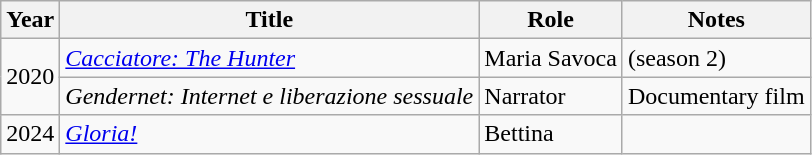<table class="wikitable plainrowheaders sortable">
<tr>
<th scope="col">Year</th>
<th scope="col">Title</th>
<th scope="col">Role</th>
<th scope="col" class="unsortable">Notes</th>
</tr>
<tr>
<td rowspan="2">2020</td>
<td><em><a href='#'>Cacciatore: The Hunter</a></em></td>
<td>Maria Savoca</td>
<td> (season 2)</td>
</tr>
<tr>
<td><em>Gendernet: Internet e liberazione sessuale</em></td>
<td>Narrator</td>
<td>Documentary film</td>
</tr>
<tr>
<td>2024</td>
<td><em><a href='#'>Gloria!</a></em></td>
<td>Bettina</td>
<td></td>
</tr>
</table>
